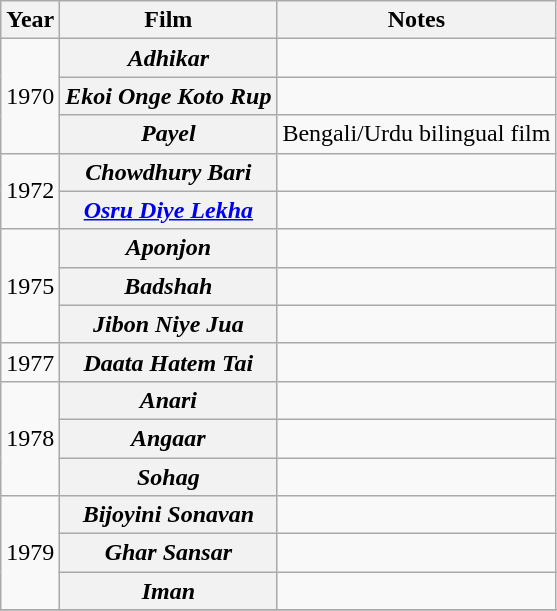<table class="wikitable sortable">
<tr>
<th>Year</th>
<th>Film</th>
<th>Notes</th>
</tr>
<tr>
<td rowspan=3>1970</td>
<th><em>Adhikar</em></th>
<td></td>
</tr>
<tr>
<th><em>Ekoi Onge Koto Rup</em></th>
<td></td>
</tr>
<tr>
<th><em>Payel</em></th>
<td>Bengali/Urdu bilingual film</td>
</tr>
<tr>
<td rowspan=2>1972</td>
<th><em>Chowdhury Bari</em></th>
<td></td>
</tr>
<tr>
<th><em><a href='#'>Osru Diye Lekha</a></em> </th>
<td></td>
</tr>
<tr>
<td rowspan=3>1975</td>
<th><em>Aponjon</em></th>
<td></td>
</tr>
<tr>
<th><em>Badshah</em></th>
<td></td>
</tr>
<tr>
<th><em>Jibon Niye Jua</em></th>
<td></td>
</tr>
<tr>
<td>1977</td>
<th><em>Daata Hatem Tai</em></th>
<td></td>
</tr>
<tr>
<td rowspan=3>1978</td>
<th><em>Anari</em></th>
<td></td>
</tr>
<tr>
<th><em>Angaar</em></th>
<td></td>
</tr>
<tr>
<th><em>Sohag</em></th>
<td></td>
</tr>
<tr>
<td rowspan=3>1979</td>
<th><em>Bijoyini Sonavan</em></th>
<td></td>
</tr>
<tr>
<th><em>Ghar Sansar</em></th>
<td></td>
</tr>
<tr>
<th><em>Iman</em></th>
<td></td>
</tr>
<tr>
</tr>
</table>
